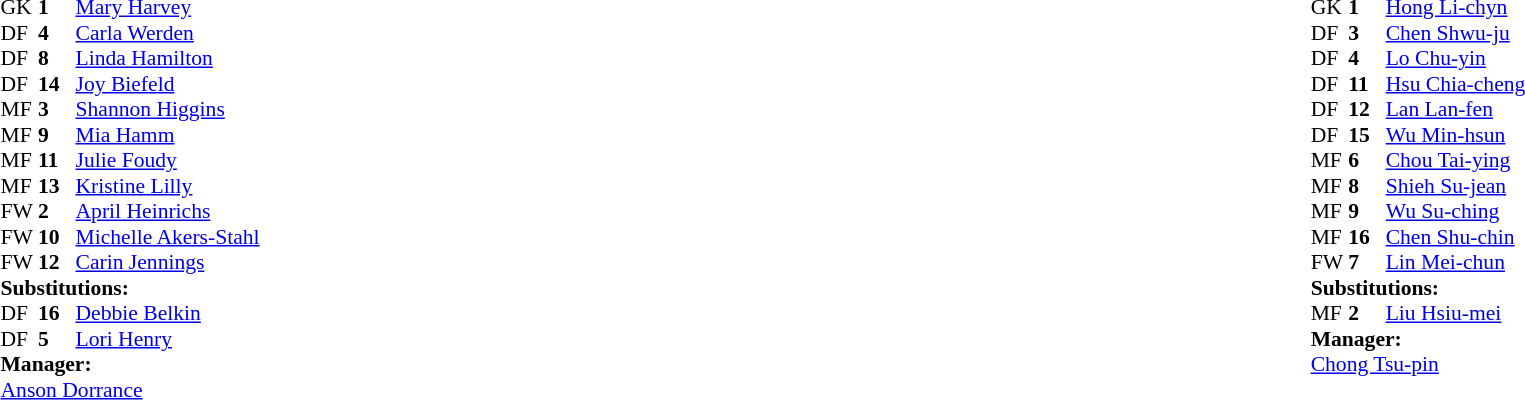<table width="100%">
<tr>
<td valign="top" width="40%"><br><table style="font-size:90%" cellspacing="0" cellpadding="0">
<tr>
<th width=25></th>
<th width=25></th>
</tr>
<tr>
<td>GK</td>
<td><strong>1</strong></td>
<td><a href='#'>Mary Harvey</a></td>
</tr>
<tr>
<td>DF</td>
<td><strong>4</strong></td>
<td><a href='#'>Carla Werden</a></td>
<td></td>
<td></td>
</tr>
<tr>
<td>DF</td>
<td><strong>8</strong></td>
<td><a href='#'>Linda Hamilton</a></td>
</tr>
<tr>
<td>DF</td>
<td><strong>14</strong></td>
<td><a href='#'>Joy Biefeld</a></td>
</tr>
<tr>
<td>MF</td>
<td><strong>3</strong></td>
<td><a href='#'>Shannon Higgins</a></td>
</tr>
<tr>
<td>MF</td>
<td><strong>9</strong></td>
<td><a href='#'>Mia Hamm</a></td>
</tr>
<tr>
<td>MF</td>
<td><strong>11</strong></td>
<td><a href='#'>Julie Foudy</a></td>
</tr>
<tr>
<td>MF</td>
<td><strong>13</strong></td>
<td><a href='#'>Kristine Lilly</a></td>
</tr>
<tr>
<td>FW</td>
<td><strong>2</strong></td>
<td><a href='#'>April Heinrichs</a></td>
<td></td>
<td></td>
</tr>
<tr>
<td>FW</td>
<td><strong>10</strong></td>
<td><a href='#'>Michelle Akers-Stahl</a></td>
</tr>
<tr>
<td>FW</td>
<td><strong>12</strong></td>
<td><a href='#'>Carin Jennings</a></td>
</tr>
<tr>
<td colspan=3><strong>Substitutions:</strong></td>
</tr>
<tr>
<td>DF</td>
<td><strong>16</strong></td>
<td><a href='#'>Debbie Belkin</a></td>
<td></td>
<td></td>
</tr>
<tr>
<td>DF</td>
<td><strong>5</strong></td>
<td><a href='#'>Lori Henry</a></td>
<td></td>
<td></td>
</tr>
<tr>
<td colspan=3><strong>Manager:</strong></td>
</tr>
<tr>
<td colspan=3><a href='#'>Anson Dorrance</a></td>
</tr>
</table>
</td>
<td valign="top"></td>
<td valign="top" width="50%"><br><table style="font-size:90%; margin:auto" cellspacing="0" cellpadding="0">
<tr>
<th width=25></th>
<th width=25></th>
</tr>
<tr>
<td>GK</td>
<td><strong>1</strong></td>
<td><a href='#'>Hong Li-chyn</a></td>
</tr>
<tr>
<td>DF</td>
<td><strong>3</strong></td>
<td><a href='#'>Chen Shwu-ju</a></td>
<td></td>
</tr>
<tr>
<td>DF</td>
<td><strong>4</strong></td>
<td><a href='#'>Lo Chu-yin</a></td>
</tr>
<tr>
<td>DF</td>
<td><strong>11</strong></td>
<td><a href='#'>Hsu Chia-cheng</a></td>
</tr>
<tr>
<td>DF</td>
<td><strong>12</strong></td>
<td><a href='#'>Lan Lan-fen</a></td>
</tr>
<tr>
<td>DF</td>
<td><strong>15</strong></td>
<td><a href='#'>Wu Min-hsun</a></td>
</tr>
<tr>
<td>MF</td>
<td><strong>6</strong></td>
<td><a href='#'>Chou Tai-ying</a></td>
</tr>
<tr>
<td>MF</td>
<td><strong>8</strong></td>
<td><a href='#'>Shieh Su-jean</a></td>
</tr>
<tr>
<td>MF</td>
<td><strong>9</strong></td>
<td><a href='#'>Wu Su-ching</a></td>
<td></td>
<td></td>
</tr>
<tr>
<td>MF</td>
<td><strong>16</strong></td>
<td><a href='#'>Chen Shu-chin</a></td>
</tr>
<tr>
<td>FW</td>
<td><strong>7</strong></td>
<td><a href='#'>Lin Mei-chun</a></td>
</tr>
<tr>
<td colspan=3><strong>Substitutions:</strong></td>
</tr>
<tr>
<td>MF</td>
<td><strong>2</strong></td>
<td><a href='#'>Liu Hsiu-mei</a></td>
<td></td>
<td></td>
</tr>
<tr>
<td colspan=3><strong>Manager:</strong></td>
</tr>
<tr>
<td colspan=3><a href='#'>Chong Tsu-pin</a></td>
</tr>
</table>
</td>
</tr>
</table>
